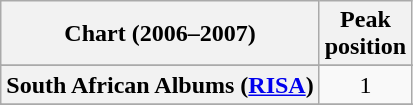<table class="wikitable sortable plainrowheaders" style="text-align:center">
<tr>
<th scope="col">Chart (2006–2007)</th>
<th scope="col">Peak<br>position</th>
</tr>
<tr>
</tr>
<tr>
</tr>
<tr>
</tr>
<tr>
</tr>
<tr>
</tr>
<tr>
</tr>
<tr>
</tr>
<tr>
</tr>
<tr>
</tr>
<tr>
</tr>
<tr>
</tr>
<tr>
</tr>
<tr>
</tr>
<tr>
<th scope="row">South African Albums (<a href='#'>RISA</a>)</th>
<td style="text-align:center;">1</td>
</tr>
<tr>
</tr>
<tr>
</tr>
<tr>
</tr>
<tr>
</tr>
<tr>
</tr>
</table>
